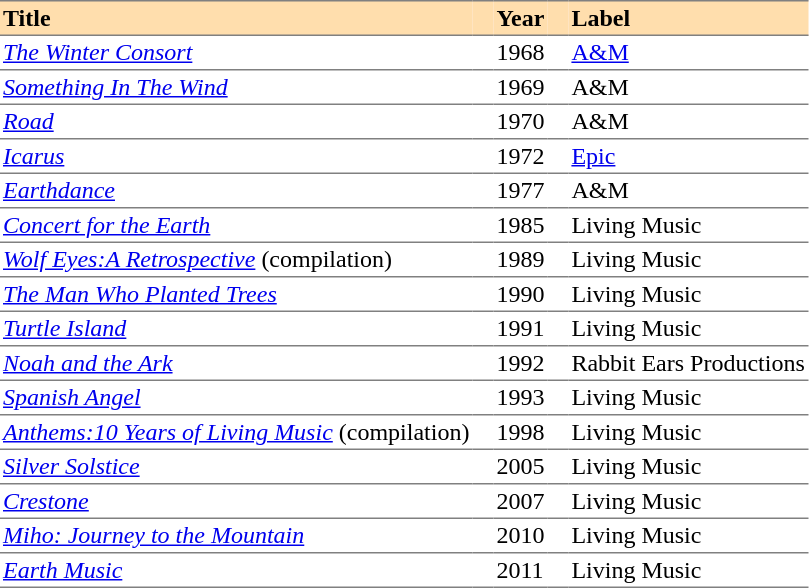<table cellspacing="0" cellpadding="2" border="0">
<tr style="background:#ffdead;">
<th align="left" style="border-bottom:1px solid grey; border-top:1px solid grey;">Title</th>
<th width="10" style="border-bottom:1px solid grey; border-top:1px solid grey;"></th>
<th align="left" style="border-bottom:1px solid grey; border-top:1px solid grey;">Year</th>
<th width="10" style="border-bottom:1px solid grey; border-top:1px solid grey;"></th>
<th align="left" style="border-bottom:1px solid grey; border-top:1px solid grey;">Label</th>
</tr>
<tr>
<td style="border-bottom:1px solid grey;"><em><a href='#'>The Winter Consort</a></em></td>
<td style="border-bottom:1px solid grey;"></td>
<td style="border-bottom:1px solid grey;">1968</td>
<td style="border-bottom:1px solid grey;"></td>
<td style="border-bottom:1px solid grey;"><a href='#'>A&M</a></td>
</tr>
<tr>
<td style="border-bottom:1px solid grey;"><em><a href='#'>Something In The Wind</a></em></td>
<td style="border-bottom:1px solid grey;"></td>
<td style="border-bottom:1px solid grey;">1969</td>
<td style="border-bottom:1px solid grey;"></td>
<td style="border-bottom:1px solid grey;">A&M</td>
</tr>
<tr>
<td style="border-bottom:1px solid grey;"><em><a href='#'>Road</a></em></td>
<td style="border-bottom:1px solid grey;"></td>
<td style="border-bottom:1px solid grey;">1970</td>
<td style="border-bottom:1px solid grey;"></td>
<td style="border-bottom:1px solid grey;">A&M</td>
</tr>
<tr>
<td style="border-bottom:1px solid grey;"><em><a href='#'>Icarus</a></em></td>
<td style="border-bottom:1px solid grey;"></td>
<td style="border-bottom:1px solid grey;">1972</td>
<td style="border-bottom:1px solid grey;"></td>
<td style="border-bottom:1px solid grey;"><a href='#'>Epic</a></td>
</tr>
<tr>
<td style="border-bottom:1px solid grey;"><em><a href='#'>Earthdance</a></em></td>
<td style="border-bottom:1px solid grey;"></td>
<td style="border-bottom:1px solid grey;">1977</td>
<td style="border-bottom:1px solid grey;"></td>
<td style="border-bottom:1px solid grey;">A&M</td>
</tr>
<tr>
<td style="border-bottom:1px solid grey;"><em><a href='#'>Concert for the Earth</a></em></td>
<td style="border-bottom:1px solid grey;"></td>
<td style="border-bottom:1px solid grey;">1985</td>
<td style="border-bottom:1px solid grey;"></td>
<td style="border-bottom:1px solid grey;">Living Music</td>
</tr>
<tr>
<td style="border-bottom:1px solid grey;"><em><a href='#'>Wolf Eyes:A Retrospective</a></em> (compilation)</td>
<td style="border-bottom:1px solid grey;"></td>
<td style="border-bottom:1px solid grey;">1989</td>
<td style="border-bottom:1px solid grey;"></td>
<td style="border-bottom:1px solid grey;">Living Music</td>
</tr>
<tr>
<td style="border-bottom:1px solid grey;"><em><a href='#'>The Man Who Planted Trees</a></em></td>
<td style="border-bottom:1px solid grey;"></td>
<td style="border-bottom:1px solid grey;">1990</td>
<td style="border-bottom:1px solid grey;"></td>
<td style="border-bottom:1px solid grey;">Living Music</td>
</tr>
<tr>
<td style="border-bottom:1px solid grey;"><em><a href='#'>Turtle Island</a></em></td>
<td style="border-bottom:1px solid grey;"></td>
<td style="border-bottom:1px solid grey;">1991</td>
<td style="border-bottom:1px solid grey;"></td>
<td style="border-bottom:1px solid grey;">Living Music</td>
</tr>
<tr>
<td style="border-bottom:1px solid grey;"><em><a href='#'>Noah and the Ark</a></em></td>
<td style="border-bottom:1px solid grey;"></td>
<td style="border-bottom:1px solid grey;">1992</td>
<td style="border-bottom:1px solid grey;"></td>
<td style="border-bottom:1px solid grey;">Rabbit Ears Productions</td>
</tr>
<tr>
<td style="border-bottom:1px solid grey;"><em><a href='#'>Spanish Angel</a></em></td>
<td style="border-bottom:1px solid grey;"></td>
<td style="border-bottom:1px solid grey;">1993</td>
<td style="border-bottom:1px solid grey;"></td>
<td style="border-bottom:1px solid grey;">Living Music</td>
</tr>
<tr>
<td style="border-bottom:1px solid grey;"><em><a href='#'>Anthems:10 Years of Living Music</a></em> (compilation)</td>
<td style="border-bottom:1px solid grey;"></td>
<td style="border-bottom:1px solid grey;">1998</td>
<td style="border-bottom:1px solid grey;"></td>
<td style="border-bottom:1px solid grey;">Living Music</td>
</tr>
<tr>
<td style="border-bottom:1px solid grey;"><em><a href='#'>Silver Solstice</a></em></td>
<td style="border-bottom:1px solid grey;"></td>
<td style="border-bottom:1px solid grey;">2005</td>
<td style="border-bottom:1px solid grey;"></td>
<td style="border-bottom:1px solid grey;">Living Music</td>
</tr>
<tr>
<td style="border-bottom:1px solid grey;"><em><a href='#'>Crestone</a></em></td>
<td style="border-bottom:1px solid grey;"></td>
<td style="border-bottom:1px solid grey;">2007</td>
<td style="border-bottom:1px solid grey;"></td>
<td style="border-bottom:1px solid grey;">Living Music</td>
</tr>
<tr>
<td style="border-bottom:1px solid grey;"><em><a href='#'>Miho: Journey to the Mountain</a></em></td>
<td style="border-bottom:1px solid grey;"></td>
<td style="border-bottom:1px solid grey;">2010</td>
<td style="border-bottom:1px solid grey;"></td>
<td style="border-bottom:1px solid grey;">Living Music</td>
</tr>
<tr>
<td style="border-bottom:1px solid grey;"><em><a href='#'>Earth Music</a></em></td>
<td style="border-bottom:1px solid grey;"></td>
<td style="border-bottom:1px solid grey;">2011</td>
<td style="border-bottom:1px solid grey;"></td>
<td style="border-bottom:1px solid grey;">Living Music</td>
</tr>
</table>
